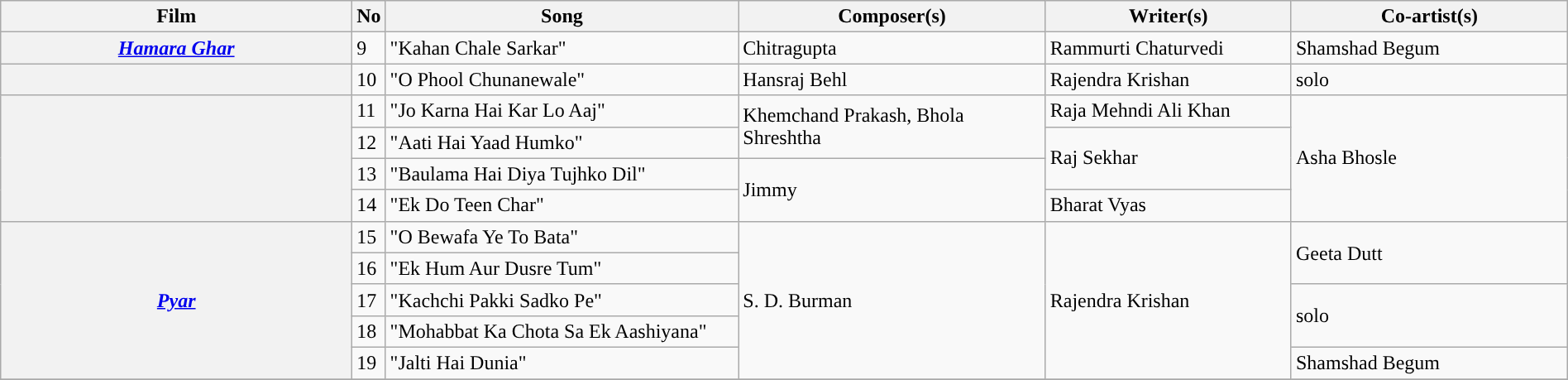<table class="wikitable plainrowheaders" width="100%" textcolor:#000;">
<tr style="background:#b0e0e66;">
<th scope="col" width=23%><strong>Film</strong></th>
<th><strong>No</strong></th>
<th scope="col" width=23%><strong>Song</strong></th>
<th scope="col" width=20%><strong>Composer(s)</strong></th>
<th scope="col" width=16%><strong>Writer(s)</strong></th>
<th scope="col" width=18%><strong>Co-artist(s)</strong></th>
</tr>
<tr>
<th rowspan=1><em><a href='#'>Hamara Ghar</a></em></th>
<td>9</td>
<td>"Kahan Chale Sarkar"</td>
<td>Chitragupta</td>
<td>Rammurti Chaturvedi</td>
<td>Shamshad Begum</td>
</tr>
<tr>
<th><em></em></th>
<td>10</td>
<td>"O Phool Chunanewale"</td>
<td>Hansraj Behl</td>
<td>Rajendra Krishan</td>
<td>solo</td>
</tr>
<tr>
<th rowspan=4><em></em></th>
<td>11</td>
<td>"Jo Karna Hai Kar Lo Aaj"</td>
<td rowspan=2>Khemchand Prakash, Bhola Shreshtha</td>
<td>Raja Mehndi Ali Khan</td>
<td rowspan=4>Asha Bhosle</td>
</tr>
<tr>
<td>12</td>
<td>"Aati Hai Yaad Humko"</td>
<td rowspan=2>Raj Sekhar</td>
</tr>
<tr>
<td>13</td>
<td>"Baulama Hai Diya Tujhko Dil"</td>
<td rowspan=2>Jimmy</td>
</tr>
<tr>
<td>14</td>
<td>"Ek Do Teen Char"</td>
<td>Bharat Vyas</td>
</tr>
<tr>
<th rowspan=5><em><a href='#'>Pyar</a></em></th>
<td>15</td>
<td>"O Bewafa Ye To Bata"</td>
<td rowspan=5>S. D. Burman</td>
<td rowspan=5>Rajendra Krishan</td>
<td rowspan=2>Geeta Dutt</td>
</tr>
<tr>
<td>16</td>
<td>"Ek Hum Aur Dusre Tum"</td>
</tr>
<tr>
<td>17</td>
<td>"Kachchi Pakki Sadko Pe"</td>
<td rowspan=2>solo</td>
</tr>
<tr>
<td>18</td>
<td>"Mohabbat Ka Chota Sa Ek Aashiyana"</td>
</tr>
<tr>
<td>19</td>
<td>"Jalti Hai Dunia"</td>
<td>Shamshad Begum</td>
</tr>
<tr>
</tr>
</table>
